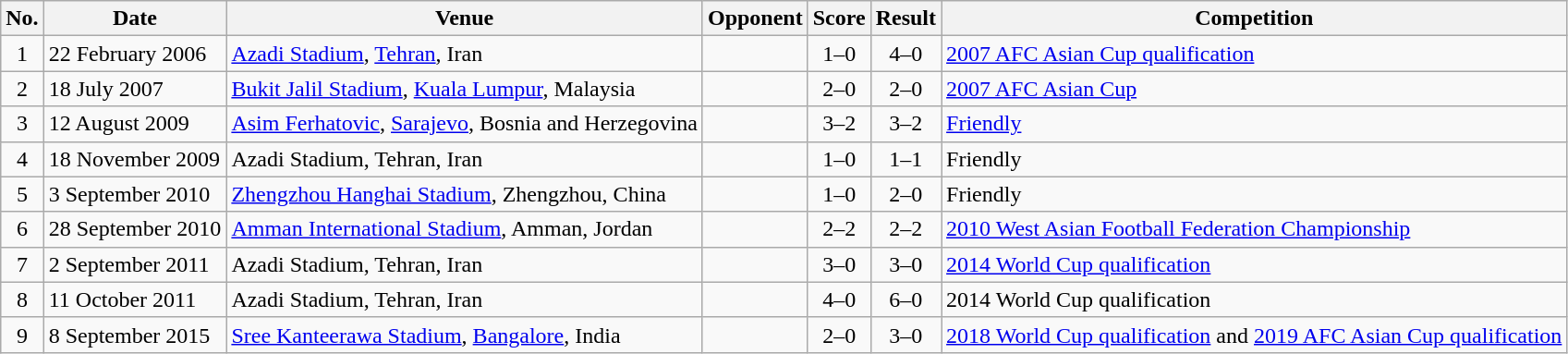<table class="wikitable sortable">
<tr>
<th scope="col">No.</th>
<th scope="col">Date</th>
<th scope="col">Venue</th>
<th scope="col">Opponent</th>
<th scope="col">Score</th>
<th scope="col">Result</th>
<th scope="col">Competition</th>
</tr>
<tr>
<td align="center">1</td>
<td>22 February 2006</td>
<td><a href='#'>Azadi Stadium</a>, <a href='#'>Tehran</a>, Iran</td>
<td></td>
<td align="center">1–0</td>
<td align="center">4–0</td>
<td><a href='#'>2007 AFC Asian Cup qualification</a></td>
</tr>
<tr>
<td align="center">2</td>
<td>18 July 2007</td>
<td><a href='#'>Bukit Jalil Stadium</a>, <a href='#'>Kuala Lumpur</a>, Malaysia</td>
<td></td>
<td align="center">2–0</td>
<td align="center">2–0</td>
<td><a href='#'>2007 AFC Asian Cup</a></td>
</tr>
<tr>
<td align="center">3</td>
<td>12 August 2009</td>
<td><a href='#'>Asim Ferhatovic</a>, <a href='#'>Sarajevo</a>, Bosnia and Herzegovina</td>
<td></td>
<td align="center">3–2</td>
<td align="center">3–2</td>
<td><a href='#'>Friendly</a></td>
</tr>
<tr>
<td align="center">4</td>
<td>18 November 2009</td>
<td>Azadi Stadium, Tehran, Iran</td>
<td></td>
<td align="center">1–0</td>
<td align="center">1–1</td>
<td>Friendly</td>
</tr>
<tr>
<td align="center">5</td>
<td>3 September 2010</td>
<td><a href='#'>Zhengzhou Hanghai Stadium</a>, Zhengzhou, China</td>
<td></td>
<td align="center">1–0</td>
<td align="center">2–0</td>
<td>Friendly</td>
</tr>
<tr>
<td align="center">6</td>
<td>28 September 2010</td>
<td><a href='#'>Amman International Stadium</a>, Amman, Jordan</td>
<td></td>
<td align="center">2–2</td>
<td align="center">2–2</td>
<td><a href='#'>2010 West Asian Football Federation Championship</a></td>
</tr>
<tr>
<td align="center">7</td>
<td>2 September 2011</td>
<td>Azadi Stadium, Tehran, Iran</td>
<td></td>
<td align="center">3–0</td>
<td align="center">3–0</td>
<td><a href='#'>2014 World Cup qualification</a></td>
</tr>
<tr>
<td align="center">8</td>
<td>11 October 2011</td>
<td>Azadi Stadium, Tehran, Iran</td>
<td></td>
<td align="center">4–0</td>
<td align="center">6–0</td>
<td>2014 World Cup qualification</td>
</tr>
<tr>
<td align="center">9</td>
<td>8 September 2015</td>
<td><a href='#'>Sree Kanteerawa Stadium</a>, <a href='#'>Bangalore</a>, India</td>
<td></td>
<td align="center">2–0</td>
<td align="center">3–0</td>
<td><a href='#'>2018 World Cup qualification</a> and <a href='#'>2019 AFC Asian Cup qualification</a></td>
</tr>
</table>
